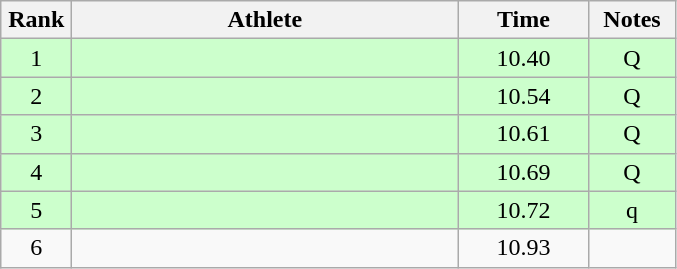<table class="wikitable" style="text-align:center">
<tr>
<th width=40>Rank</th>
<th width=250>Athlete</th>
<th width=80>Time</th>
<th width=50>Notes</th>
</tr>
<tr bgcolor="ccffcc">
<td>1</td>
<td align=left></td>
<td>10.40</td>
<td>Q</td>
</tr>
<tr bgcolor="ccffcc">
<td>2</td>
<td align=left></td>
<td>10.54</td>
<td>Q</td>
</tr>
<tr bgcolor="ccffcc">
<td>3</td>
<td align=left></td>
<td>10.61</td>
<td>Q</td>
</tr>
<tr bgcolor="ccffcc">
<td>4</td>
<td align=left></td>
<td>10.69</td>
<td>Q</td>
</tr>
<tr bgcolor="ccffcc">
<td>5</td>
<td align=left></td>
<td>10.72</td>
<td>q</td>
</tr>
<tr>
<td>6</td>
<td align=left></td>
<td>10.93</td>
<td></td>
</tr>
</table>
